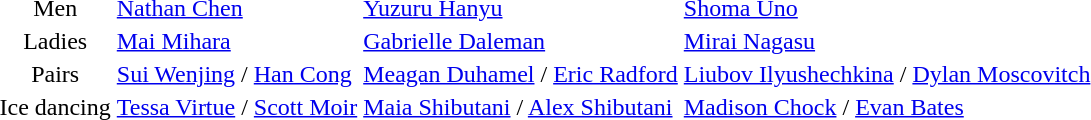<table>
<tr>
<td style="text-align: center;">Men</td>
<td> <a href='#'>Nathan Chen</a></td>
<td> <a href='#'>Yuzuru Hanyu</a></td>
<td> <a href='#'>Shoma Uno</a></td>
</tr>
<tr>
<td style="text-align: center;">Ladies</td>
<td> <a href='#'>Mai Mihara</a></td>
<td> <a href='#'>Gabrielle Daleman</a></td>
<td> <a href='#'>Mirai Nagasu</a></td>
</tr>
<tr>
<td style="text-align: center;">Pairs</td>
<td> <a href='#'>Sui Wenjing</a> / <a href='#'>Han Cong</a></td>
<td> <a href='#'>Meagan Duhamel</a> / <a href='#'>Eric Radford</a></td>
<td> <a href='#'>Liubov Ilyushechkina</a> / <a href='#'>Dylan Moscovitch</a></td>
</tr>
<tr>
<td style="text-align: center;">Ice dancing</td>
<td> <a href='#'>Tessa Virtue</a> / <a href='#'>Scott Moir</a></td>
<td> <a href='#'>Maia Shibutani</a> / <a href='#'>Alex Shibutani</a></td>
<td> <a href='#'>Madison Chock</a> / <a href='#'>Evan Bates</a></td>
</tr>
</table>
